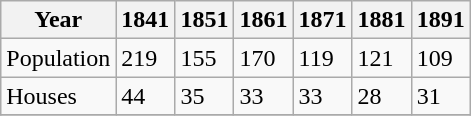<table class="wikitable">
<tr>
<th>Year</th>
<th>1841</th>
<th>1851</th>
<th>1861</th>
<th>1871</th>
<th>1881</th>
<th>1891</th>
</tr>
<tr>
<td>Population</td>
<td>219</td>
<td>155</td>
<td>170</td>
<td>119</td>
<td>121</td>
<td>109</td>
</tr>
<tr>
<td>Houses</td>
<td>44</td>
<td>35</td>
<td>33</td>
<td>33</td>
<td>28</td>
<td>31</td>
</tr>
<tr>
</tr>
</table>
